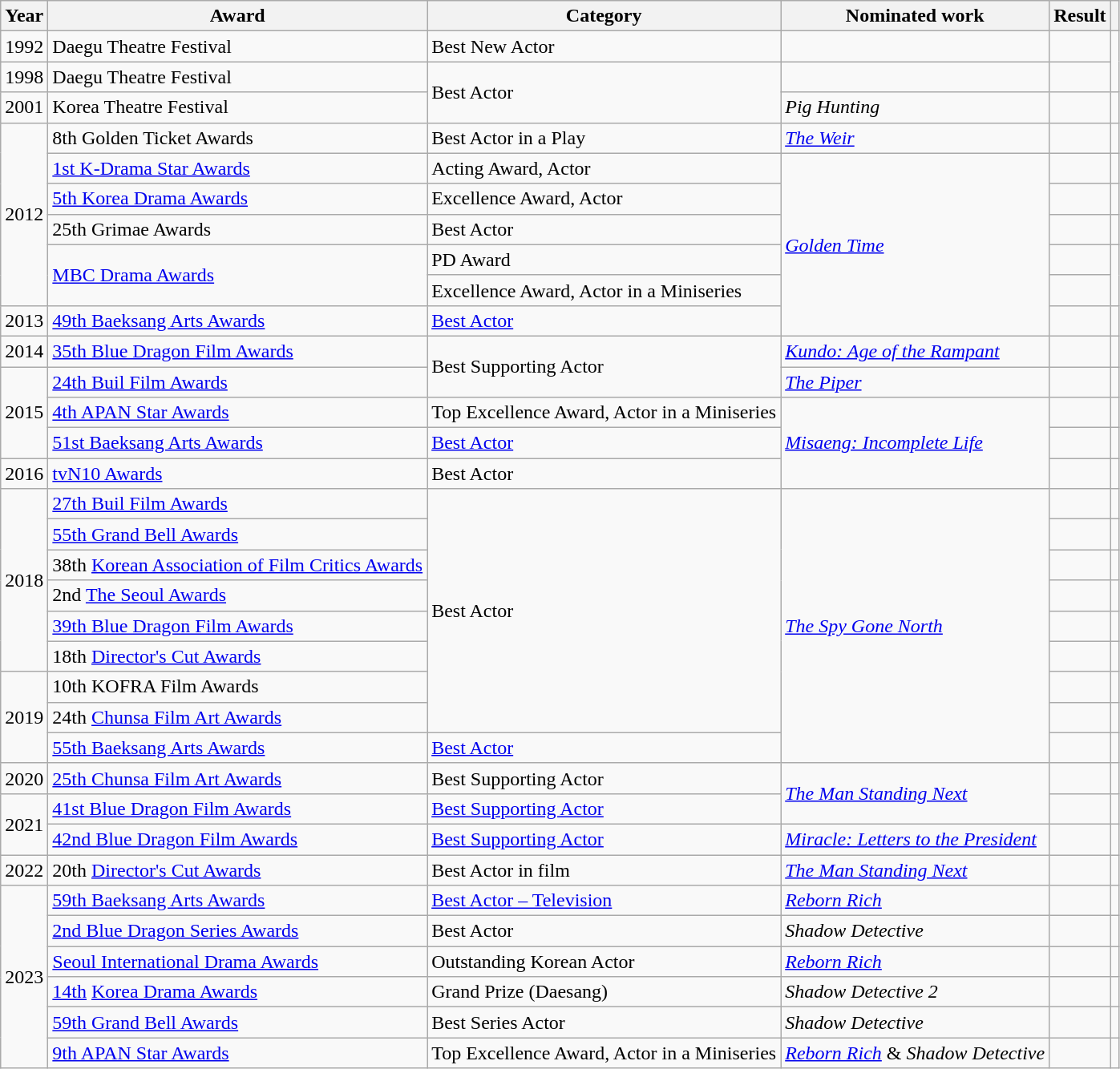<table class="wikitable sortable">
<tr>
<th>Year</th>
<th>Award</th>
<th>Category</th>
<th>Nominated work</th>
<th>Result</th>
<th scope="col" class="unsortable"></th>
</tr>
<tr>
<td>1992</td>
<td>Daegu Theatre Festival</td>
<td>Best New Actor</td>
<td></td>
<td></td>
<td rowspan="2"></td>
</tr>
<tr>
<td>1998</td>
<td>Daegu Theatre Festival</td>
<td rowspan="2">Best Actor</td>
<td></td>
<td></td>
</tr>
<tr>
<td>2001</td>
<td>Korea Theatre Festival</td>
<td><em>Pig Hunting</em></td>
<td></td>
<td></td>
</tr>
<tr>
<td rowspan="6">2012</td>
<td>8th Golden Ticket Awards</td>
<td>Best Actor in a Play</td>
<td><em><a href='#'>The Weir</a></em></td>
<td></td>
<td></td>
</tr>
<tr>
<td><a href='#'>1st K-Drama Star Awards</a></td>
<td>Acting Award, Actor</td>
<td rowspan="6"><em><a href='#'>Golden Time</a></em></td>
<td></td>
<td></td>
</tr>
<tr>
<td><a href='#'>5th Korea Drama Awards</a></td>
<td>Excellence Award, Actor</td>
<td></td>
<td></td>
</tr>
<tr>
<td>25th Grimae Awards</td>
<td>Best Actor</td>
<td></td>
<td></td>
</tr>
<tr>
<td rowspan=2><a href='#'>MBC Drama Awards</a></td>
<td>PD Award </td>
<td></td>
<td rowspan="2"></td>
</tr>
<tr>
<td>Excellence Award, Actor in a Miniseries</td>
<td></td>
</tr>
<tr>
<td>2013</td>
<td><a href='#'>49th Baeksang Arts Awards</a></td>
<td><a href='#'>Best Actor</a></td>
<td></td>
<td></td>
</tr>
<tr>
<td>2014</td>
<td><a href='#'>35th Blue Dragon Film Awards</a></td>
<td rowspan="2">Best Supporting Actor</td>
<td><em><a href='#'>Kundo: Age of the Rampant</a></em></td>
<td></td>
<td></td>
</tr>
<tr>
<td rowspan="3">2015</td>
<td><a href='#'>24th Buil Film Awards</a></td>
<td><em><a href='#'>The Piper</a></em></td>
<td></td>
<td></td>
</tr>
<tr>
<td><a href='#'>4th APAN Star Awards</a></td>
<td>Top Excellence Award, Actor in a Miniseries</td>
<td rowspan="3"><em><a href='#'>Misaeng: Incomplete Life</a></em></td>
<td></td>
<td></td>
</tr>
<tr>
<td><a href='#'>51st Baeksang Arts Awards</a></td>
<td><a href='#'>Best Actor</a></td>
<td></td>
<td></td>
</tr>
<tr>
<td>2016</td>
<td><a href='#'>tvN10 Awards</a></td>
<td>Best Actor</td>
<td></td>
<td></td>
</tr>
<tr>
<td rowspan=6>2018</td>
<td><a href='#'>27th Buil Film Awards</a></td>
<td rowspan="8">Best Actor</td>
<td rowspan="9"><em><a href='#'>The Spy Gone North</a></em></td>
<td></td>
<td></td>
</tr>
<tr>
<td><a href='#'>55th Grand Bell Awards</a></td>
<td></td>
<td></td>
</tr>
<tr>
<td>38th <a href='#'>Korean Association of Film Critics Awards</a></td>
<td></td>
<td></td>
</tr>
<tr>
<td>2nd <a href='#'>The Seoul Awards</a></td>
<td></td>
<td></td>
</tr>
<tr>
<td><a href='#'>39th Blue Dragon Film Awards</a></td>
<td></td>
<td></td>
</tr>
<tr>
<td>18th <a href='#'>Director's Cut Awards</a></td>
<td></td>
<td></td>
</tr>
<tr>
<td rowspan="3">2019</td>
<td>10th KOFRA Film Awards</td>
<td></td>
<td></td>
</tr>
<tr>
<td>24th <a href='#'>Chunsa Film Art Awards</a></td>
<td></td>
<td></td>
</tr>
<tr>
<td><a href='#'>55th Baeksang Arts Awards</a></td>
<td><a href='#'>Best Actor</a></td>
<td></td>
<td></td>
</tr>
<tr>
<td>2020</td>
<td><a href='#'>25th Chunsa Film Art Awards</a></td>
<td>Best Supporting Actor</td>
<td rowspan="2"><em><a href='#'>The Man Standing Next</a></em></td>
<td></td>
<td></td>
</tr>
<tr>
<td rowspan="2">2021</td>
<td><a href='#'>41st Blue Dragon Film Awards</a></td>
<td><a href='#'>Best Supporting Actor</a></td>
<td></td>
<td></td>
</tr>
<tr>
<td><a href='#'>42nd Blue Dragon Film Awards</a></td>
<td><a href='#'>Best Supporting Actor</a></td>
<td><em><a href='#'>Miracle: Letters to the President</a></em></td>
<td></td>
<td></td>
</tr>
<tr>
<td>2022</td>
<td>20th <a href='#'>Director's Cut Awards</a></td>
<td>Best Actor in film</td>
<td><em><a href='#'>The Man Standing Next</a></em></td>
<td></td>
<td></td>
</tr>
<tr>
<td rowspan="6">2023</td>
<td><a href='#'>59th Baeksang Arts Awards</a></td>
<td><a href='#'>Best Actor – Television</a></td>
<td><em><a href='#'>Reborn Rich</a></em></td>
<td></td>
<td></td>
</tr>
<tr>
<td><a href='#'>2nd Blue Dragon Series Awards</a></td>
<td>Best Actor</td>
<td><em>Shadow Detective</em></td>
<td></td>
<td></td>
</tr>
<tr>
<td><a href='#'>Seoul International Drama Awards</a></td>
<td>Outstanding Korean Actor</td>
<td><em><a href='#'>Reborn Rich</a></em></td>
<td></td>
<td></td>
</tr>
<tr>
<td><a href='#'>14th</a> <a href='#'>Korea Drama Awards</a></td>
<td>Grand Prize (Daesang)</td>
<td><em>Shadow Detective 2</em></td>
<td></td>
<td></td>
</tr>
<tr>
<td><a href='#'>59th Grand Bell Awards</a></td>
<td>Best Series Actor</td>
<td><em>Shadow Detective</em></td>
<td></td>
<td></td>
</tr>
<tr>
<td><a href='#'>9th APAN Star Awards</a></td>
<td>Top Excellence Award, Actor in a Miniseries</td>
<td><em><a href='#'>Reborn Rich</a></em> & <em>Shadow Detective</em></td>
<td></td>
<td></td>
</tr>
</table>
